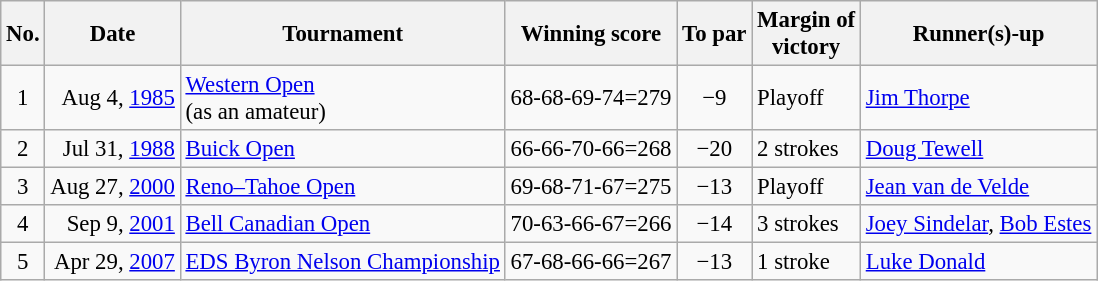<table class="wikitable" style="font-size:95%;">
<tr>
<th>No.</th>
<th>Date</th>
<th>Tournament</th>
<th>Winning score</th>
<th>To par</th>
<th>Margin of<br>victory</th>
<th>Runner(s)-up</th>
</tr>
<tr>
<td align=center>1</td>
<td align=right>Aug 4, <a href='#'>1985</a></td>
<td><a href='#'>Western Open</a><br>(as an amateur)</td>
<td align=right>68-68-69-74=279</td>
<td align=center>−9</td>
<td>Playoff</td>
<td> <a href='#'>Jim Thorpe</a></td>
</tr>
<tr>
<td align=center>2</td>
<td align=right>Jul 31, <a href='#'>1988</a></td>
<td><a href='#'>Buick Open</a></td>
<td align=right>66-66-70-66=268</td>
<td align=center>−20</td>
<td>2 strokes</td>
<td> <a href='#'>Doug Tewell</a></td>
</tr>
<tr>
<td align=center>3</td>
<td align=right>Aug 27, <a href='#'>2000</a></td>
<td><a href='#'>Reno–Tahoe Open</a></td>
<td align=right>69-68-71-67=275</td>
<td align=center>−13</td>
<td>Playoff</td>
<td> <a href='#'>Jean van de Velde</a></td>
</tr>
<tr>
<td align=center>4</td>
<td align=right>Sep 9, <a href='#'>2001</a></td>
<td><a href='#'>Bell Canadian Open</a></td>
<td align=right>70-63-66-67=266</td>
<td align=center>−14</td>
<td>3 strokes</td>
<td> <a href='#'>Joey Sindelar</a>,  <a href='#'>Bob Estes</a></td>
</tr>
<tr>
<td align=center>5</td>
<td align=right>Apr 29, <a href='#'>2007</a></td>
<td><a href='#'>EDS Byron Nelson Championship</a></td>
<td align=right>67-68-66-66=267</td>
<td align=center>−13</td>
<td>1 stroke</td>
<td> <a href='#'>Luke Donald</a></td>
</tr>
</table>
